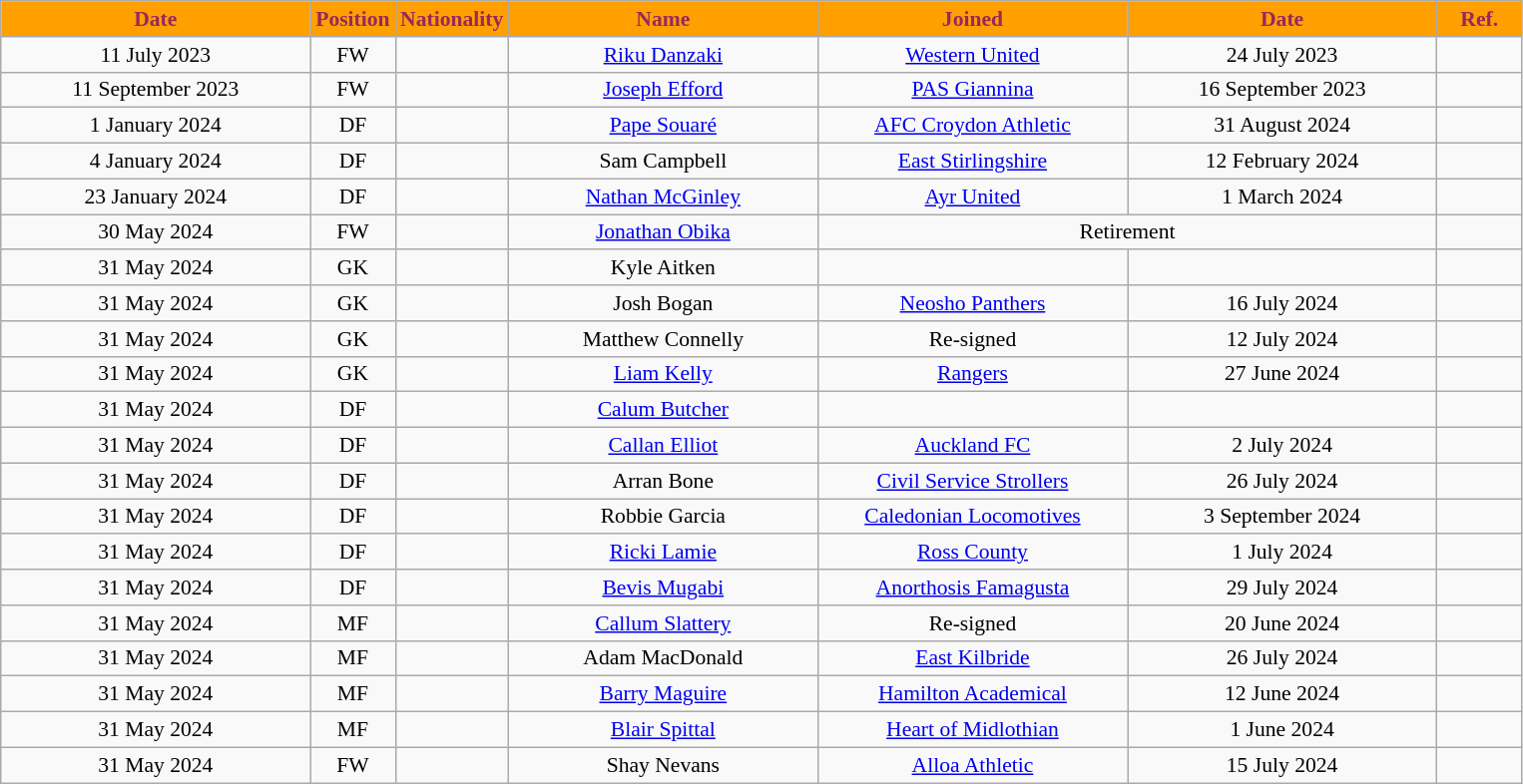<table class="wikitable"  style="text-align:center; font-size:90%; ">
<tr>
<th style="background:#ffa000; color:#98285c; width:200px;">Date</th>
<th style="background:#ffa000; color:#98285c; width:50px;">Position</th>
<th style="background:#ffa000; color:#98285c; width:50px;">Nationality</th>
<th style="background:#ffa000; color:#98285c; width:200px;">Name</th>
<th style="background:#ffa000; color:#98285c; width:200px;">Joined</th>
<th style="background:#ffa000; color:#98285c; width:200px;">Date</th>
<th style="background:#ffa000; color:#98285c; width:50px;">Ref.</th>
</tr>
<tr>
<td>11 July 2023</td>
<td>FW</td>
<td></td>
<td><a href='#'>Riku Danzaki</a></td>
<td><a href='#'>Western United</a></td>
<td>24 July 2023</td>
<td></td>
</tr>
<tr>
<td>11 September 2023</td>
<td>FW</td>
<td></td>
<td><a href='#'>Joseph Efford</a></td>
<td><a href='#'>PAS Giannina</a></td>
<td>16 September 2023</td>
<td></td>
</tr>
<tr>
<td>1 January 2024</td>
<td>DF</td>
<td></td>
<td><a href='#'>Pape Souaré</a></td>
<td><a href='#'>AFC Croydon Athletic</a></td>
<td>31 August 2024</td>
<td></td>
</tr>
<tr>
<td>4 January 2024</td>
<td>DF</td>
<td></td>
<td>Sam Campbell</td>
<td><a href='#'>East Stirlingshire</a></td>
<td>12 February 2024</td>
<td></td>
</tr>
<tr>
<td>23 January 2024</td>
<td>DF</td>
<td></td>
<td><a href='#'>Nathan McGinley</a></td>
<td><a href='#'>Ayr United</a></td>
<td>1 March 2024</td>
<td></td>
</tr>
<tr>
<td>30 May 2024</td>
<td>FW</td>
<td></td>
<td><a href='#'>Jonathan Obika</a></td>
<td colspan="2">Retirement</td>
<td></td>
</tr>
<tr>
<td>31 May 2024</td>
<td>GK</td>
<td></td>
<td>Kyle Aitken</td>
<td></td>
<td></td>
<td></td>
</tr>
<tr>
<td>31 May 2024</td>
<td>GK</td>
<td></td>
<td>Josh Bogan</td>
<td><a href='#'>Neosho Panthers</a></td>
<td>16 July 2024</td>
<td></td>
</tr>
<tr>
<td>31 May 2024</td>
<td>GK</td>
<td></td>
<td>Matthew Connelly</td>
<td>Re-signed</td>
<td>12 July 2024</td>
<td></td>
</tr>
<tr>
<td>31 May 2024</td>
<td>GK</td>
<td></td>
<td><a href='#'>Liam Kelly</a></td>
<td><a href='#'>Rangers</a></td>
<td>27 June 2024</td>
<td></td>
</tr>
<tr>
<td>31 May 2024</td>
<td>DF</td>
<td></td>
<td><a href='#'>Calum Butcher</a></td>
<td></td>
<td></td>
<td></td>
</tr>
<tr>
<td>31 May 2024</td>
<td>DF</td>
<td></td>
<td><a href='#'>Callan Elliot</a></td>
<td><a href='#'>Auckland FC</a></td>
<td>2 July 2024</td>
<td></td>
</tr>
<tr>
<td>31 May 2024</td>
<td>DF</td>
<td></td>
<td>Arran Bone</td>
<td><a href='#'>Civil Service Strollers</a></td>
<td>26 July 2024</td>
<td></td>
</tr>
<tr>
<td>31 May 2024</td>
<td>DF</td>
<td></td>
<td>Robbie Garcia</td>
<td><a href='#'>Caledonian Locomotives</a></td>
<td>3 September 2024</td>
<td></td>
</tr>
<tr>
<td>31 May 2024</td>
<td>DF</td>
<td></td>
<td><a href='#'>Ricki Lamie</a></td>
<td><a href='#'>Ross County</a></td>
<td>1 July 2024</td>
<td></td>
</tr>
<tr>
<td>31 May 2024</td>
<td>DF</td>
<td></td>
<td><a href='#'>Bevis Mugabi</a></td>
<td><a href='#'>Anorthosis Famagusta</a></td>
<td>29 July 2024</td>
<td></td>
</tr>
<tr>
<td>31 May 2024</td>
<td>MF</td>
<td></td>
<td><a href='#'>Callum Slattery</a></td>
<td>Re-signed</td>
<td>20 June 2024</td>
<td></td>
</tr>
<tr>
<td>31 May 2024</td>
<td>MF</td>
<td></td>
<td>Adam MacDonald</td>
<td><a href='#'>East Kilbride</a></td>
<td>26 July 2024</td>
<td></td>
</tr>
<tr>
<td>31 May 2024</td>
<td>MF</td>
<td></td>
<td><a href='#'>Barry Maguire</a></td>
<td><a href='#'>Hamilton Academical</a></td>
<td>12 June 2024</td>
<td></td>
</tr>
<tr>
<td>31 May 2024</td>
<td>MF</td>
<td></td>
<td><a href='#'>Blair Spittal</a></td>
<td><a href='#'>Heart of Midlothian</a></td>
<td>1 June 2024</td>
<td></td>
</tr>
<tr>
<td>31 May 2024</td>
<td>FW</td>
<td></td>
<td>Shay Nevans</td>
<td><a href='#'>Alloa Athletic</a></td>
<td>15 July 2024</td>
<td></td>
</tr>
</table>
